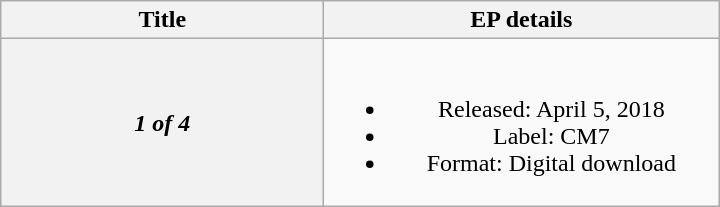<table class="wikitable plainrowheaders" style="text-align:center;">
<tr>
<th scope="col" style="width:13em;">Title</th>
<th scope="col" style="width:16em;">EP details</th>
</tr>
<tr>
<th scope="row"><em>1 of 4</em></th>
<td><br><ul><li>Released: April 5, 2018</li><li>Label: CM7</li><li>Format: Digital download</li></ul></td>
</tr>
</table>
